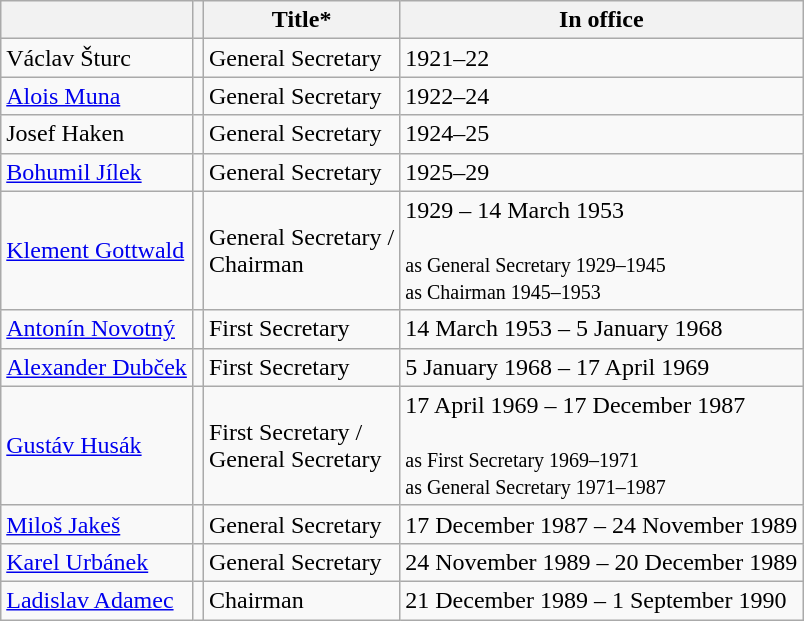<table class="wikitable">
<tr>
<th></th>
<th></th>
<th>Title*</th>
<th>In office</th>
</tr>
<tr>
<td>Václav Šturc</td>
<td></td>
<td>General Secretary</td>
<td>1921–22</td>
</tr>
<tr>
<td><a href='#'>Alois Muna</a></td>
<td></td>
<td>General Secretary</td>
<td>1922–24</td>
</tr>
<tr>
<td>Josef Haken</td>
<td></td>
<td>General Secretary</td>
<td>1924–25</td>
</tr>
<tr>
<td><a href='#'>Bohumil Jílek</a></td>
<td></td>
<td>General Secretary</td>
<td>1925–29</td>
</tr>
<tr>
<td><a href='#'>Klement Gottwald</a></td>
<td></td>
<td>General Secretary /<br>Chairman</td>
<td>1929 – 14 March 1953<br><br><small>as General Secretary 1929–1945</small><br>
<small>as Chairman 1945–1953</small></td>
</tr>
<tr>
<td><a href='#'>Antonín Novotný</a></td>
<td></td>
<td>First Secretary</td>
<td>14 March 1953 – 5 January 1968</td>
</tr>
<tr>
<td><a href='#'>Alexander Dubček</a></td>
<td></td>
<td>First Secretary</td>
<td>5 January 1968 – 17 April 1969</td>
</tr>
<tr>
<td><a href='#'>Gustáv Husák</a></td>
<td></td>
<td>First Secretary /<br>General Secretary</td>
<td>17 April 1969 – 17 December 1987<br><br><small>as First Secretary 1969–1971</small><br>
<small>as General Secretary 1971–1987</small></td>
</tr>
<tr>
<td><a href='#'>Miloš Jakeš</a></td>
<td></td>
<td>General Secretary</td>
<td>17 December 1987 – 24 November 1989</td>
</tr>
<tr>
<td><a href='#'>Karel Urbánek</a></td>
<td></td>
<td>General Secretary</td>
<td>24 November 1989 – 20 December 1989</td>
</tr>
<tr>
<td><a href='#'>Ladislav Adamec</a></td>
<td></td>
<td>Chairman</td>
<td>21 December 1989 – 1 September 1990</td>
</tr>
</table>
